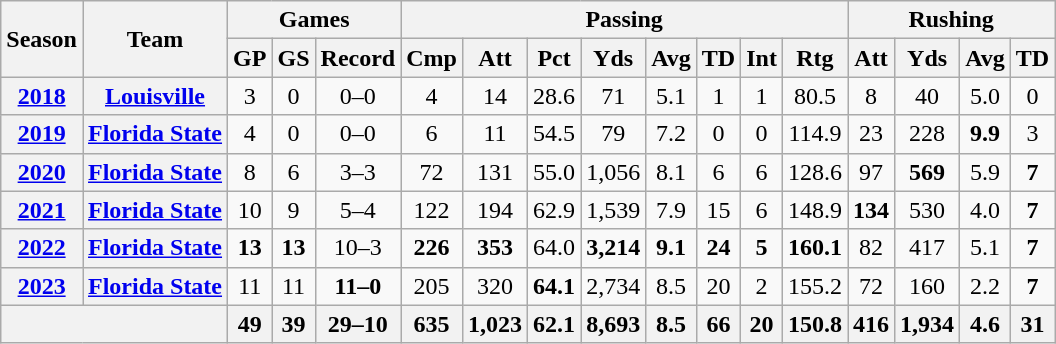<table class="wikitable" style="text-align:center;">
<tr>
<th rowspan="2">Season</th>
<th rowspan="2">Team</th>
<th colspan="3">Games</th>
<th colspan="8">Passing</th>
<th colspan="5">Rushing</th>
</tr>
<tr>
<th>GP</th>
<th>GS</th>
<th>Record</th>
<th>Cmp</th>
<th>Att</th>
<th>Pct</th>
<th>Yds</th>
<th>Avg</th>
<th>TD</th>
<th>Int</th>
<th>Rtg</th>
<th>Att</th>
<th>Yds</th>
<th>Avg</th>
<th>TD</th>
</tr>
<tr>
<th><a href='#'>2018</a></th>
<th><a href='#'>Louisville</a></th>
<td>3</td>
<td>0</td>
<td>0–0</td>
<td>4</td>
<td>14</td>
<td>28.6</td>
<td>71</td>
<td>5.1</td>
<td>1</td>
<td>1</td>
<td>80.5</td>
<td>8</td>
<td>40</td>
<td>5.0</td>
<td>0</td>
</tr>
<tr>
<th><a href='#'>2019</a></th>
<th><a href='#'>Florida State</a></th>
<td>4</td>
<td>0</td>
<td>0–0</td>
<td>6</td>
<td>11</td>
<td>54.5</td>
<td>79</td>
<td>7.2</td>
<td>0</td>
<td>0</td>
<td>114.9</td>
<td>23</td>
<td>228</td>
<td><strong>9.9</strong></td>
<td>3</td>
</tr>
<tr>
<th><a href='#'>2020</a></th>
<th><a href='#'>Florida State</a></th>
<td>8</td>
<td>6</td>
<td>3–3</td>
<td>72</td>
<td>131</td>
<td>55.0</td>
<td>1,056</td>
<td>8.1</td>
<td>6</td>
<td>6</td>
<td>128.6</td>
<td>97</td>
<td><strong>569</strong></td>
<td>5.9</td>
<td><strong>7</strong></td>
</tr>
<tr>
<th><a href='#'>2021</a></th>
<th><a href='#'>Florida State</a></th>
<td>10</td>
<td>9</td>
<td>5–4</td>
<td>122</td>
<td>194</td>
<td>62.9</td>
<td>1,539</td>
<td>7.9</td>
<td>15</td>
<td>6</td>
<td>148.9</td>
<td><strong>134</strong></td>
<td>530</td>
<td>4.0</td>
<td><strong>7</strong></td>
</tr>
<tr>
<th><a href='#'>2022</a></th>
<th><a href='#'>Florida State</a></th>
<td><strong>13</strong></td>
<td><strong>13</strong></td>
<td>10–3</td>
<td><strong>226</strong></td>
<td><strong>353</strong></td>
<td>64.0</td>
<td><strong>3,214</strong></td>
<td><strong>9.1</strong></td>
<td><strong>24</strong></td>
<td><strong>5</strong></td>
<td><strong>160.1</strong></td>
<td>82</td>
<td>417</td>
<td>5.1</td>
<td><strong>7</strong></td>
</tr>
<tr>
<th><a href='#'>2023</a></th>
<th><a href='#'>Florida State</a></th>
<td>11</td>
<td>11</td>
<td><strong>11–0</strong></td>
<td>205</td>
<td>320</td>
<td><strong>64.1</strong></td>
<td>2,734</td>
<td>8.5</td>
<td>20</td>
<td>2</td>
<td>155.2</td>
<td>72</td>
<td>160</td>
<td>2.2</td>
<td><strong>7</strong></td>
</tr>
<tr>
<th colspan="2"></th>
<th>49</th>
<th>39</th>
<th>29–10</th>
<th>635</th>
<th>1,023</th>
<th>62.1</th>
<th>8,693</th>
<th>8.5</th>
<th>66</th>
<th>20</th>
<th>150.8</th>
<th>416</th>
<th>1,934</th>
<th>4.6</th>
<th>31</th>
</tr>
</table>
